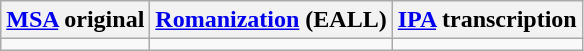<table class="wikitable">
<tr>
<th><a href='#'>MSA</a> original</th>
<th><a href='#'>Romanization</a> (EALL)</th>
<th><a href='#'>IPA</a> transcription</th>
</tr>
<tr style="vertical-align:top; white-space:nowrap;">
<td></td>
<td></td>
<td></td>
</tr>
</table>
